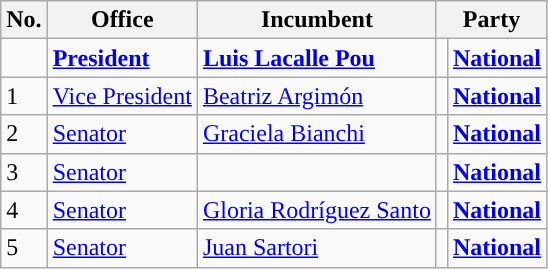<table class="wikitable">
<tr>
<th><abbr>No.</abbr></th>
<th>Office</th>
<th>Incumbent</th>
<th colspan="2">Party</th>
</tr>
<tr>
<td></td>
<td><a href='#'><strong>President</strong></a></td>
<td><strong><a href='#'>Luis Lacalle Pou</a></strong></td>
<td style="background-color:"></td>
<td><a href='#'><strong>National</strong></a></td>
</tr>
<tr>
<td>1</td>
<td><a href='#'>Vice President</a></td>
<td><a href='#'>Beatriz Argimón</a></td>
<td style="background-color:"></td>
<td><a href='#'><strong>National</strong></a></td>
</tr>
<tr>
<td>2</td>
<td><a href='#'>Senator</a></td>
<td><a href='#'>Graciela Bianchi</a> </td>
<td style="background-color:"></td>
<td><a href='#'><strong>National</strong></a></td>
</tr>
<tr>
<td>3</td>
<td><a href='#'>Senator</a></td>
<td></td>
<td style="background-color:"></td>
<td><a href='#'><strong>National</strong></a></td>
</tr>
<tr>
<td>4</td>
<td><a href='#'>Senator</a></td>
<td><a href='#'>Gloria Rodríguez Santo</a></td>
<td style="background-color:"></td>
<td><a href='#'><strong>National</strong></a></td>
</tr>
<tr>
<td>5</td>
<td><a href='#'>Senator</a></td>
<td><a href='#'>Juan Sartori</a></td>
<td style="background-color:"></td>
<td><a href='#'><strong>National</strong></a></td>
</tr>
</table>
